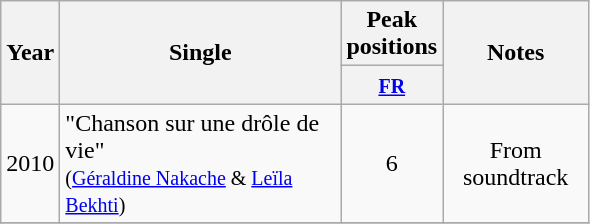<table class="wikitable">
<tr>
<th align="center" rowspan="2" width="10">Year</th>
<th align="center" rowspan="2" width="180">Single</th>
<th align="center" colspan="1">Peak positions</th>
<th align="center" rowspan="2" width="90">Notes</th>
</tr>
<tr>
<th width="20"><small><a href='#'>FR</a></small><br></th>
</tr>
<tr>
<td align="center" rowspan="1">2010</td>
<td>"Chanson sur une drôle de vie" <br><small>(<a href='#'>Géraldine Nakache</a> & <a href='#'>Leïla Bekhti</a>)</small></td>
<td align="center">6</td>
<td align="center" rowspan="1">From soundtrack</td>
</tr>
<tr>
</tr>
</table>
